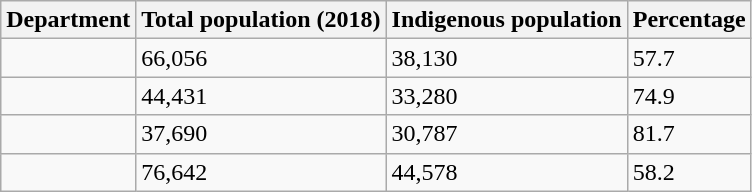<table class="wikitable sortable">
<tr>
<th>Department</th>
<th>Total population (2018)</th>
<th>Indigenous population</th>
<th>Percentage</th>
</tr>
<tr>
<td></td>
<td>66,056</td>
<td>38,130</td>
<td>57.7</td>
</tr>
<tr>
<td></td>
<td>44,431</td>
<td>33,280</td>
<td>74.9</td>
</tr>
<tr>
<td></td>
<td>37,690</td>
<td>30,787</td>
<td>81.7</td>
</tr>
<tr>
<td></td>
<td>76,642</td>
<td>44,578</td>
<td>58.2</td>
</tr>
</table>
